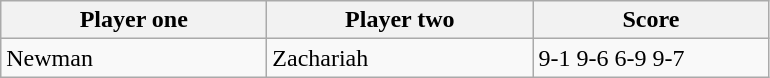<table class="wikitable">
<tr>
<th width=170>Player one</th>
<th width=170>Player two</th>
<th width=150>Score</th>
</tr>
<tr>
<td> Newman</td>
<td> Zachariah</td>
<td>9-1 9-6 6-9 9-7</td>
</tr>
</table>
